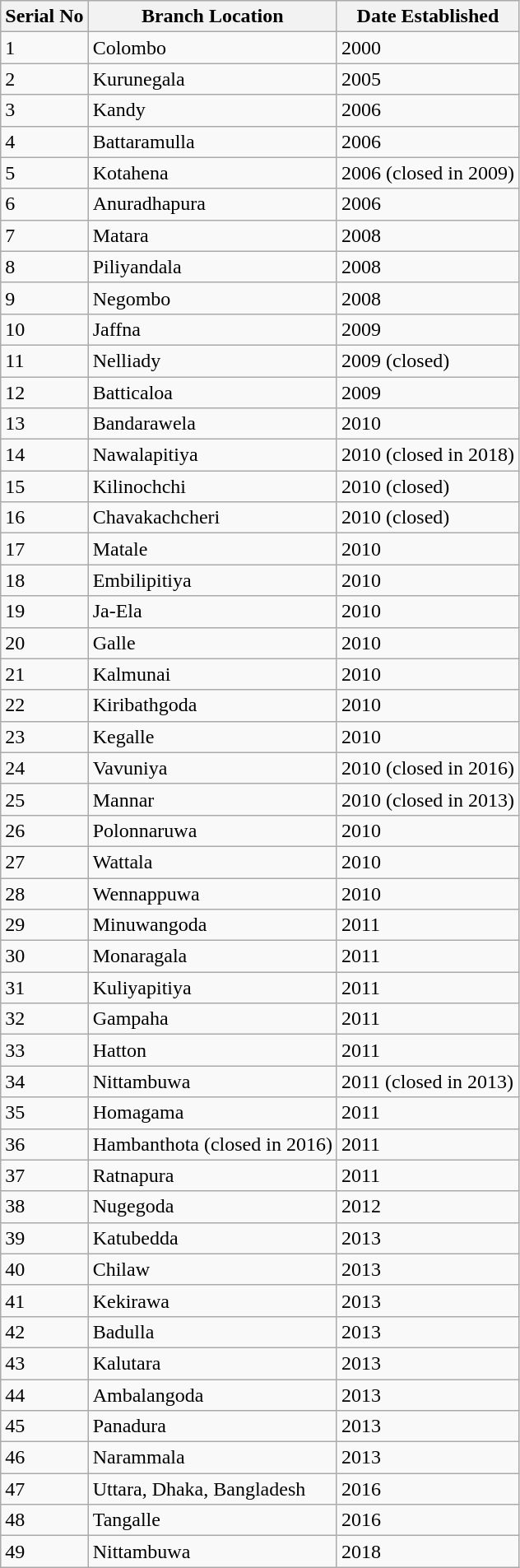<table class=wikitable>
<tr>
<th>Serial No</th>
<th>Branch Location</th>
<th>Date Established</th>
</tr>
<tr>
<td>1</td>
<td>Colombo</td>
<td>2000</td>
</tr>
<tr>
<td>2</td>
<td>Kurunegala</td>
<td>2005</td>
</tr>
<tr>
<td>3</td>
<td>Kandy</td>
<td>2006</td>
</tr>
<tr>
<td>4</td>
<td>Battaramulla</td>
<td>2006</td>
</tr>
<tr>
<td>5</td>
<td>Kotahena</td>
<td>2006 (closed in 2009)</td>
</tr>
<tr>
<td>6</td>
<td>Anuradhapura</td>
<td>2006</td>
</tr>
<tr>
<td>7</td>
<td>Matara</td>
<td>2008</td>
</tr>
<tr>
<td>8</td>
<td>Piliyandala</td>
<td>2008</td>
</tr>
<tr>
<td>9</td>
<td>Negombo</td>
<td>2008</td>
</tr>
<tr>
<td>10</td>
<td>Jaffna</td>
<td>2009</td>
</tr>
<tr>
<td>11</td>
<td>Nelliady</td>
<td>2009 (closed)</td>
</tr>
<tr>
<td>12</td>
<td>Batticaloa</td>
<td>2009</td>
</tr>
<tr>
<td>13</td>
<td>Bandarawela</td>
<td>2010</td>
</tr>
<tr>
<td>14</td>
<td>Nawalapitiya</td>
<td>2010 (closed in 2018)</td>
</tr>
<tr>
<td>15</td>
<td>Kilinochchi</td>
<td>2010 (closed)</td>
</tr>
<tr>
<td>16</td>
<td>Chavakachcheri</td>
<td>2010 (closed)</td>
</tr>
<tr>
<td>17</td>
<td>Matale</td>
<td>2010</td>
</tr>
<tr>
<td>18</td>
<td>Embilipitiya</td>
<td>2010</td>
</tr>
<tr>
<td>19</td>
<td>Ja-Ela</td>
<td>2010</td>
</tr>
<tr>
<td>20</td>
<td>Galle</td>
<td>2010</td>
</tr>
<tr>
<td>21</td>
<td>Kalmunai</td>
<td>2010</td>
</tr>
<tr>
<td>22</td>
<td>Kiribathgoda</td>
<td>2010</td>
</tr>
<tr>
<td>23</td>
<td>Kegalle</td>
<td>2010</td>
</tr>
<tr>
<td>24</td>
<td>Vavuniya</td>
<td>2010 (closed in 2016)</td>
</tr>
<tr>
<td>25</td>
<td>Mannar</td>
<td>2010 (closed in 2013)</td>
</tr>
<tr>
<td>26</td>
<td>Polonnaruwa</td>
<td>2010</td>
</tr>
<tr>
<td>27</td>
<td>Wattala</td>
<td>2010</td>
</tr>
<tr>
<td>28</td>
<td>Wennappuwa</td>
<td>2010</td>
</tr>
<tr>
<td>29</td>
<td>Minuwangoda</td>
<td>2011</td>
</tr>
<tr>
<td>30</td>
<td>Monaragala</td>
<td>2011</td>
</tr>
<tr>
<td>31</td>
<td>Kuliyapitiya</td>
<td>2011</td>
</tr>
<tr>
<td>32</td>
<td>Gampaha</td>
<td>2011</td>
</tr>
<tr>
<td>33</td>
<td>Hatton</td>
<td>2011</td>
</tr>
<tr>
<td>34</td>
<td>Nittambuwa</td>
<td>2011 (closed in 2013)</td>
</tr>
<tr>
<td>35</td>
<td>Homagama</td>
<td>2011</td>
</tr>
<tr>
<td>36</td>
<td>Hambanthota (closed in 2016)</td>
<td>2011</td>
</tr>
<tr>
<td>37</td>
<td>Ratnapura</td>
<td>2011</td>
</tr>
<tr>
<td>38</td>
<td>Nugegoda</td>
<td>2012</td>
</tr>
<tr>
<td>39</td>
<td>Katubedda</td>
<td>2013</td>
</tr>
<tr>
<td>40</td>
<td>Chilaw</td>
<td>2013</td>
</tr>
<tr>
<td>41</td>
<td>Kekirawa</td>
<td>2013</td>
</tr>
<tr>
<td>42</td>
<td>Badulla</td>
<td>2013</td>
</tr>
<tr>
<td>43</td>
<td>Kalutara</td>
<td>2013</td>
</tr>
<tr>
<td>44</td>
<td>Ambalangoda</td>
<td>2013</td>
</tr>
<tr>
<td>45</td>
<td>Panadura</td>
<td>2013</td>
</tr>
<tr>
<td>46</td>
<td>Narammala</td>
<td>2013</td>
</tr>
<tr>
<td>47</td>
<td>Uttara, Dhaka, Bangladesh</td>
<td>2016</td>
</tr>
<tr>
<td>48</td>
<td>Tangalle</td>
<td>2016</td>
</tr>
<tr>
<td>49</td>
<td>Nittambuwa</td>
<td>2018</td>
</tr>
</table>
